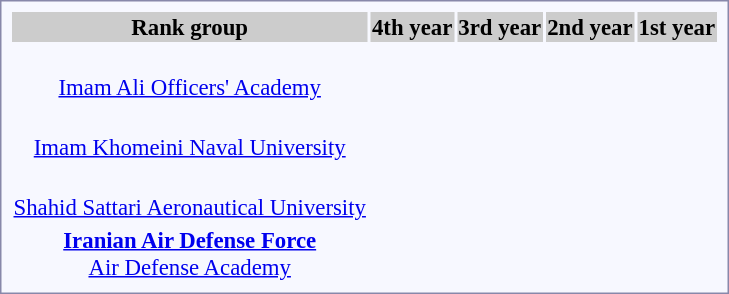<table style="border:1px solid #8888aa; background-color:#f7f8ff; padding:5px; font-size:95%; margin: 0px 12px 12px 0px; text-align:center;">
<tr bgcolor="#CCCCCC">
<th>Rank group</th>
<th>4th year</th>
<th>3rd year</th>
<th>2nd year</th>
<th>1st year</th>
</tr>
<tr>
<td><strong></strong><br><a href='#'>Imam Ali Officers' Academy</a></td>
<td></td>
<td></td>
<td></td>
<td></td>
</tr>
<tr>
<td><strong></strong><br><a href='#'>Imam Khomeini Naval University</a></td>
<td></td>
<td></td>
<td></td>
<td></td>
</tr>
<tr>
<td><strong></strong><br><a href='#'>Shahid Sattari Aeronautical University</a></td>
<td></td>
<td></td>
<td></td>
<td></td>
</tr>
<tr>
<td><strong> <a href='#'>Iranian Air Defense Force</a></strong><br><a href='#'>Air Defense Academy</a></td>
<td></td>
<td></td>
<td></td>
<td></td>
</tr>
</table>
